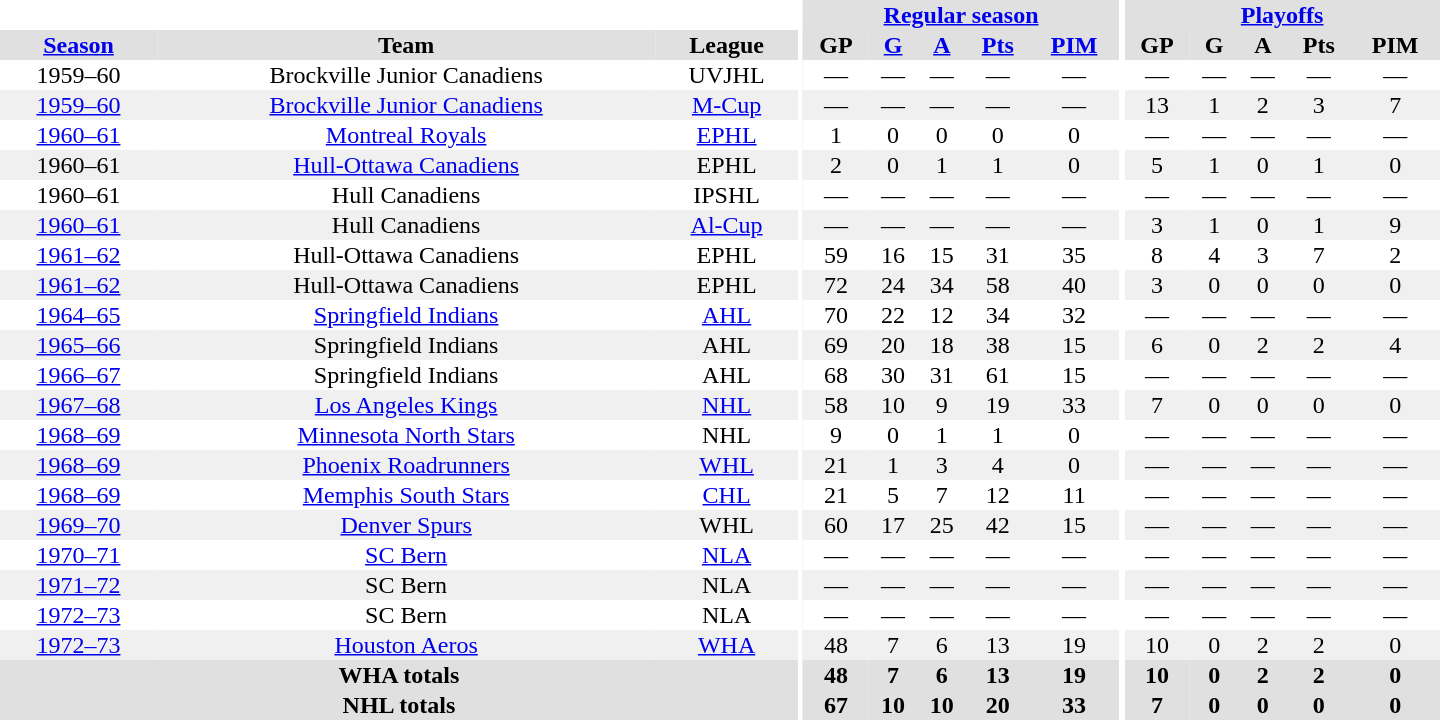<table border="0" cellpadding="1" cellspacing="0" style="text-align:center; width:60em">
<tr bgcolor="#e0e0e0">
<th colspan="3" bgcolor="#ffffff"></th>
<th rowspan="100" bgcolor="#ffffff"></th>
<th colspan="5"><a href='#'>Regular season</a></th>
<th rowspan="100" bgcolor="#ffffff"></th>
<th colspan="5"><a href='#'>Playoffs</a></th>
</tr>
<tr bgcolor="#e0e0e0">
<th><a href='#'>Season</a></th>
<th>Team</th>
<th>League</th>
<th>GP</th>
<th><a href='#'>G</a></th>
<th><a href='#'>A</a></th>
<th><a href='#'>Pts</a></th>
<th><a href='#'>PIM</a></th>
<th>GP</th>
<th>G</th>
<th>A</th>
<th>Pts</th>
<th>PIM</th>
</tr>
<tr>
<td>1959–60</td>
<td>Brockville Junior Canadiens</td>
<td>UVJHL</td>
<td>—</td>
<td>—</td>
<td>—</td>
<td>—</td>
<td>—</td>
<td>—</td>
<td>—</td>
<td>—</td>
<td>—</td>
<td>—</td>
</tr>
<tr bgcolor="#f0f0f0">
<td><a href='#'>1959–60</a></td>
<td><a href='#'>Brockville Junior Canadiens</a></td>
<td><a href='#'>M-Cup</a></td>
<td>—</td>
<td>—</td>
<td>—</td>
<td>—</td>
<td>—</td>
<td>13</td>
<td>1</td>
<td>2</td>
<td>3</td>
<td>7</td>
</tr>
<tr>
<td><a href='#'>1960–61</a></td>
<td><a href='#'>Montreal Royals</a></td>
<td><a href='#'>EPHL</a></td>
<td>1</td>
<td>0</td>
<td>0</td>
<td>0</td>
<td>0</td>
<td>—</td>
<td>—</td>
<td>—</td>
<td>—</td>
<td>—</td>
</tr>
<tr bgcolor="#f0f0f0">
<td>1960–61</td>
<td><a href='#'>Hull-Ottawa Canadiens</a></td>
<td>EPHL</td>
<td>2</td>
<td>0</td>
<td>1</td>
<td>1</td>
<td>0</td>
<td>5</td>
<td>1</td>
<td>0</td>
<td>1</td>
<td>0</td>
</tr>
<tr>
<td>1960–61</td>
<td>Hull Canadiens</td>
<td>IPSHL</td>
<td>—</td>
<td>—</td>
<td>—</td>
<td>—</td>
<td>—</td>
<td>—</td>
<td>—</td>
<td>—</td>
<td>—</td>
<td>—</td>
</tr>
<tr bgcolor="#f0f0f0">
<td><a href='#'>1960–61</a></td>
<td>Hull Canadiens</td>
<td><a href='#'>Al-Cup</a></td>
<td>—</td>
<td>—</td>
<td>—</td>
<td>—</td>
<td>—</td>
<td>3</td>
<td>1</td>
<td>0</td>
<td>1</td>
<td>9</td>
</tr>
<tr>
<td><a href='#'>1961–62</a></td>
<td>Hull-Ottawa Canadiens</td>
<td>EPHL</td>
<td>59</td>
<td>16</td>
<td>15</td>
<td>31</td>
<td>35</td>
<td>8</td>
<td>4</td>
<td>3</td>
<td>7</td>
<td>2</td>
</tr>
<tr bgcolor="#f0f0f0">
<td><a href='#'>1961–62</a></td>
<td>Hull-Ottawa Canadiens</td>
<td>EPHL</td>
<td>72</td>
<td>24</td>
<td>34</td>
<td>58</td>
<td>40</td>
<td>3</td>
<td>0</td>
<td>0</td>
<td>0</td>
<td>0</td>
</tr>
<tr>
<td><a href='#'>1964–65</a></td>
<td><a href='#'>Springfield Indians</a></td>
<td><a href='#'>AHL</a></td>
<td>70</td>
<td>22</td>
<td>12</td>
<td>34</td>
<td>32</td>
<td>—</td>
<td>—</td>
<td>—</td>
<td>—</td>
<td>—</td>
</tr>
<tr bgcolor="#f0f0f0">
<td><a href='#'>1965–66</a></td>
<td>Springfield Indians</td>
<td>AHL</td>
<td>69</td>
<td>20</td>
<td>18</td>
<td>38</td>
<td>15</td>
<td>6</td>
<td>0</td>
<td>2</td>
<td>2</td>
<td>4</td>
</tr>
<tr>
<td><a href='#'>1966–67</a></td>
<td>Springfield Indians</td>
<td>AHL</td>
<td>68</td>
<td>30</td>
<td>31</td>
<td>61</td>
<td>15</td>
<td>—</td>
<td>—</td>
<td>—</td>
<td>—</td>
<td>—</td>
</tr>
<tr bgcolor="#f0f0f0">
<td><a href='#'>1967–68</a></td>
<td><a href='#'>Los Angeles Kings</a></td>
<td><a href='#'>NHL</a></td>
<td>58</td>
<td>10</td>
<td>9</td>
<td>19</td>
<td>33</td>
<td>7</td>
<td>0</td>
<td>0</td>
<td>0</td>
<td>0</td>
</tr>
<tr>
<td><a href='#'>1968–69</a></td>
<td><a href='#'>Minnesota North Stars</a></td>
<td>NHL</td>
<td>9</td>
<td>0</td>
<td>1</td>
<td>1</td>
<td>0</td>
<td>—</td>
<td>—</td>
<td>—</td>
<td>—</td>
<td>—</td>
</tr>
<tr bgcolor="#f0f0f0">
<td><a href='#'>1968–69</a></td>
<td><a href='#'>Phoenix Roadrunners</a></td>
<td><a href='#'>WHL</a></td>
<td>21</td>
<td>1</td>
<td>3</td>
<td>4</td>
<td>0</td>
<td>—</td>
<td>—</td>
<td>—</td>
<td>—</td>
<td>—</td>
</tr>
<tr>
<td><a href='#'>1968–69</a></td>
<td><a href='#'>Memphis South Stars</a></td>
<td><a href='#'>CHL</a></td>
<td>21</td>
<td>5</td>
<td>7</td>
<td>12</td>
<td>11</td>
<td>—</td>
<td>—</td>
<td>—</td>
<td>—</td>
<td>—</td>
</tr>
<tr bgcolor="#f0f0f0">
<td><a href='#'>1969–70</a></td>
<td><a href='#'>Denver Spurs</a></td>
<td>WHL</td>
<td>60</td>
<td>17</td>
<td>25</td>
<td>42</td>
<td>15</td>
<td>—</td>
<td>—</td>
<td>—</td>
<td>—</td>
<td>—</td>
</tr>
<tr>
<td><a href='#'>1970–71</a></td>
<td><a href='#'>SC Bern</a></td>
<td><a href='#'>NLA</a></td>
<td>—</td>
<td>—</td>
<td>—</td>
<td>—</td>
<td>—</td>
<td>—</td>
<td>—</td>
<td>—</td>
<td>—</td>
<td>—</td>
</tr>
<tr bgcolor="#f0f0f0">
<td><a href='#'>1971–72</a></td>
<td>SC Bern</td>
<td>NLA</td>
<td>—</td>
<td>—</td>
<td>—</td>
<td>—</td>
<td>—</td>
<td>—</td>
<td>—</td>
<td>—</td>
<td>—</td>
<td>—</td>
</tr>
<tr>
<td><a href='#'>1972–73</a></td>
<td>SC Bern</td>
<td>NLA</td>
<td>—</td>
<td>—</td>
<td>—</td>
<td>—</td>
<td>—</td>
<td>—</td>
<td>—</td>
<td>—</td>
<td>—</td>
<td>—</td>
</tr>
<tr bgcolor="#f0f0f0">
<td><a href='#'>1972–73</a></td>
<td><a href='#'>Houston Aeros</a></td>
<td><a href='#'>WHA</a></td>
<td>48</td>
<td>7</td>
<td>6</td>
<td>13</td>
<td>19</td>
<td>10</td>
<td>0</td>
<td>2</td>
<td>2</td>
<td>0</td>
</tr>
<tr bgcolor="#e0e0e0">
<th colspan="3">WHA totals</th>
<th>48</th>
<th>7</th>
<th>6</th>
<th>13</th>
<th>19</th>
<th>10</th>
<th>0</th>
<th>2</th>
<th>2</th>
<th>0</th>
</tr>
<tr bgcolor="#e0e0e0">
<th colspan="3">NHL totals</th>
<th>67</th>
<th>10</th>
<th>10</th>
<th>20</th>
<th>33</th>
<th>7</th>
<th>0</th>
<th>0</th>
<th>0</th>
<th>0</th>
</tr>
</table>
